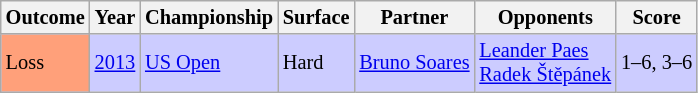<table class="sortable wikitable"  style=font-size:85%>
<tr>
<th>Outcome</th>
<th>Year</th>
<th>Championship</th>
<th>Surface</th>
<th>Partner</th>
<th>Opponents</th>
<th class="unsortable">Score</th>
</tr>
<tr style="background:#ccf;">
<td style="background:#ffa07a;">Loss</td>
<td><a href='#'>2013</a></td>
<td><a href='#'>US Open</a></td>
<td>Hard</td>
<td> <a href='#'>Bruno Soares</a></td>
<td> <a href='#'>Leander Paes</a><br> <a href='#'>Radek Štěpánek</a></td>
<td>1–6, 3–6</td>
</tr>
</table>
